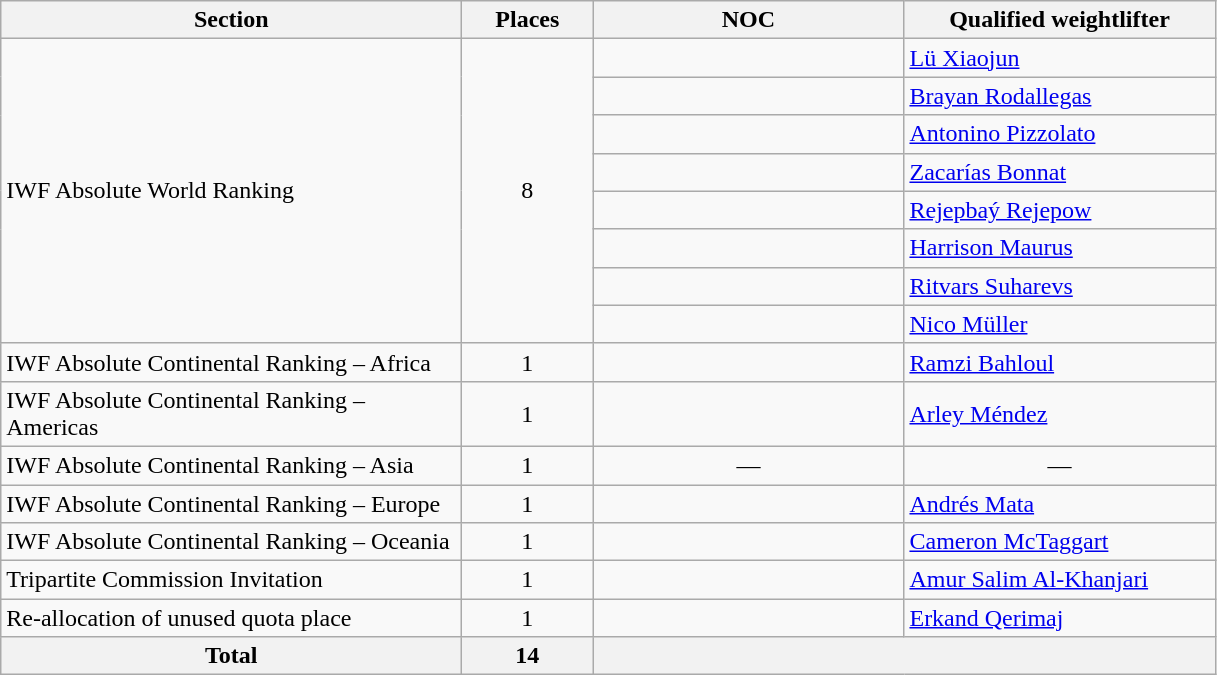<table class="wikitable">
<tr>
<th width=300>Section</th>
<th width=80>Places</th>
<th width=200>NOC</th>
<th width=200>Qualified weightlifter</th>
</tr>
<tr>
<td rowspan=8>IWF Absolute World Ranking</td>
<td rowspan=8 align=center>8</td>
<td></td>
<td><a href='#'>Lü Xiaojun</a></td>
</tr>
<tr>
<td></td>
<td><a href='#'>Brayan Rodallegas</a></td>
</tr>
<tr>
<td></td>
<td><a href='#'>Antonino Pizzolato</a></td>
</tr>
<tr>
<td></td>
<td><a href='#'>Zacarías Bonnat</a></td>
</tr>
<tr>
<td></td>
<td><a href='#'>Rejepbaý Rejepow</a></td>
</tr>
<tr>
<td></td>
<td><a href='#'>Harrison Maurus</a></td>
</tr>
<tr>
<td></td>
<td><a href='#'>Ritvars Suharevs</a></td>
</tr>
<tr>
<td></td>
<td><a href='#'>Nico Müller</a></td>
</tr>
<tr>
<td>IWF Absolute Continental Ranking – Africa</td>
<td align=center>1</td>
<td></td>
<td><a href='#'>Ramzi Bahloul</a></td>
</tr>
<tr>
<td>IWF Absolute Continental Ranking – Americas</td>
<td align=center>1</td>
<td></td>
<td><a href='#'>Arley Méndez</a></td>
</tr>
<tr>
<td>IWF Absolute Continental Ranking – Asia</td>
<td align=center>1</td>
<td align=center>—</td>
<td align=center>—</td>
</tr>
<tr>
<td>IWF Absolute Continental Ranking – Europe</td>
<td align=center>1</td>
<td></td>
<td><a href='#'>Andrés Mata</a></td>
</tr>
<tr>
<td>IWF Absolute Continental Ranking – Oceania</td>
<td align=center>1</td>
<td></td>
<td><a href='#'>Cameron McTaggart</a></td>
</tr>
<tr>
<td>Tripartite Commission Invitation</td>
<td align=center>1</td>
<td></td>
<td><a href='#'>Amur Salim Al-Khanjari</a></td>
</tr>
<tr>
<td>Re-allocation of unused quota place</td>
<td align=center>1</td>
<td></td>
<td><a href='#'>Erkand Qerimaj</a></td>
</tr>
<tr>
<th>Total</th>
<th>14</th>
<th colspan=2></th>
</tr>
</table>
